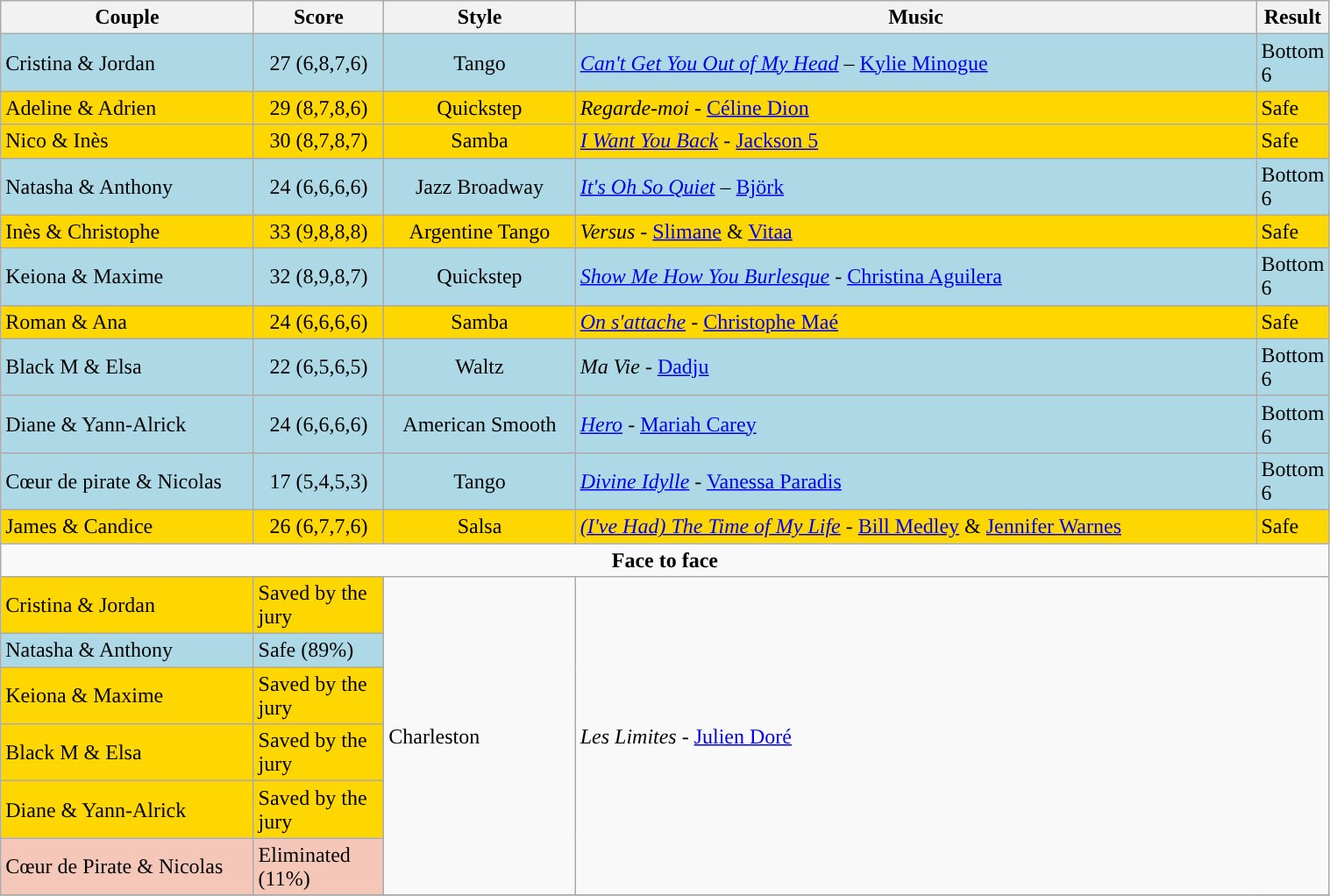<table class="wikitable" style="width:80%;">
<tr>
<th style="width:20%;">Couple</th>
<th style="width:10%;">Score</th>
<th style="width:15%;">Style</th>
<th style="width:60%;">Music</th>
<th style="width:60%;">Result</th>
</tr>
<tr style="background:lightblue;">
<td>Cristina & Jordan</td>
<td style="text-align:center;">27 (6,8,7,6)</td>
<td style="text-align:center;">Tango</td>
<td><em><a href='#'>Can't Get You Out of My Head</a></em> – <a href='#'>Kylie Minogue</a></td>
<td>Bottom 6</td>
</tr>
<tr style="background:gold;">
<td>Adeline & Adrien</td>
<td style="text-align:center;">29 (8,7,8,6)</td>
<td style="text-align:center;">Quickstep</td>
<td><em>Regarde-moi</em> - <a href='#'>Céline Dion</a></td>
<td>Safe</td>
</tr>
<tr style="background:gold;">
<td>Nico & Inès</td>
<td style="text-align:center;">30 (8,7,8,7)</td>
<td style="text-align:center;">Samba</td>
<td><em><a href='#'>I Want You Back</a></em> - <a href='#'>Jackson 5</a></td>
<td>Safe</td>
</tr>
<tr style="background:lightblue;">
<td>Natasha & Anthony</td>
<td style="text-align:center;">24 (6,6,6,6)</td>
<td style="text-align:center;">Jazz Broadway</td>
<td><em><a href='#'>It's Oh So Quiet</a></em> – <a href='#'>Björk</a></td>
<td>Bottom 6</td>
</tr>
<tr style="background:gold;">
<td>Inès & Christophe</td>
<td style="text-align:center;">33 (9,8,8,8)</td>
<td style="text-align:center;">Argentine Tango</td>
<td><em>Versus</em> - <a href='#'>Slimane</a> & <a href='#'>Vitaa</a></td>
<td>Safe</td>
</tr>
<tr style="background:lightblue;">
<td>Keiona & Maxime</td>
<td style="text-align:center;">32 (8,9,8,7)</td>
<td style="text-align:center;">Quickstep</td>
<td><em><a href='#'>Show Me How You Burlesque</a></em> - <a href='#'>Christina Aguilera</a></td>
<td>Bottom 6</td>
</tr>
<tr style="background:gold;">
<td>Roman & Ana</td>
<td style="text-align:center;">24 (6,6,6,6)</td>
<td style="text-align:center;">Samba</td>
<td><em><a href='#'>On s'attache</a></em> - <a href='#'>Christophe Maé</a></td>
<td>Safe</td>
</tr>
<tr style="background:lightblue;">
<td>Black M & Elsa</td>
<td style="text-align:center;">22 (6,5,6,5)</td>
<td style="text-align:center;">Waltz</td>
<td><em>Ma Vie</em> - <a href='#'>Dadju</a></td>
<td>Bottom 6</td>
</tr>
<tr style="background:lightblue;">
<td>Diane & Yann-Alrick</td>
<td style="text-align:center;">24 (6,6,6,6)</td>
<td style="text-align:center;">American Smooth</td>
<td><em><a href='#'>Hero</a></em> - <a href='#'>Mariah Carey</a></td>
<td>Bottom 6</td>
</tr>
<tr style="background:lightblue;">
<td>Cœur de pirate & Nicolas</td>
<td style="text-align:center;">17 (5,4,5,3)</td>
<td style="text-align:center;">Tango</td>
<td><em><a href='#'>Divine Idylle</a></em> - <a href='#'>Vanessa Paradis</a></td>
<td>Bottom 6</td>
</tr>
<tr style="background:gold;">
<td>James & Candice</td>
<td style="text-align:center;">26 (6,7,7,6)</td>
<td style="text-align:center;">Salsa</td>
<td><em><a href='#'>(I've Had) The Time of My Life</a></em> - <a href='#'>Bill Medley</a> & <a href='#'>Jennifer Warnes</a></td>
<td>Safe</td>
</tr>
<tr>
<td colspan=5 style="text-align:center;"><strong>Face to face</strong></td>
</tr>
<tr>
<td bgcolor="gold">Cristina & Jordan</td>
<td bgcolor="gold">Saved by the jury</td>
<td rowspan=6>Charleston</td>
<td colspan=2 rowspan=6><em>Les Limites</em> - <a href='#'>Julien Doré</a></td>
</tr>
<tr style="background:lightblue;">
<td>Natasha & Anthony</td>
<td>Safe (89%)</td>
</tr>
<tr style="background:gold;">
<td>Keiona & Maxime</td>
<td style="background:gold;">Saved by the jury</td>
</tr>
<tr style="background:gold;">
<td>Black M & Elsa</td>
<td style="background:gold;">Saved by the jury</td>
</tr>
<tr style="background:gold;">
<td>Diane & Yann-Alrick</td>
<td style="background:gold;">Saved by the jury</td>
</tr>
<tr style="background:#f4c7b8;">
<td>Cœur de Pirate & Nicolas</td>
<td>Eliminated (11%)</td>
</tr>
<tr>
</tr>
</table>
